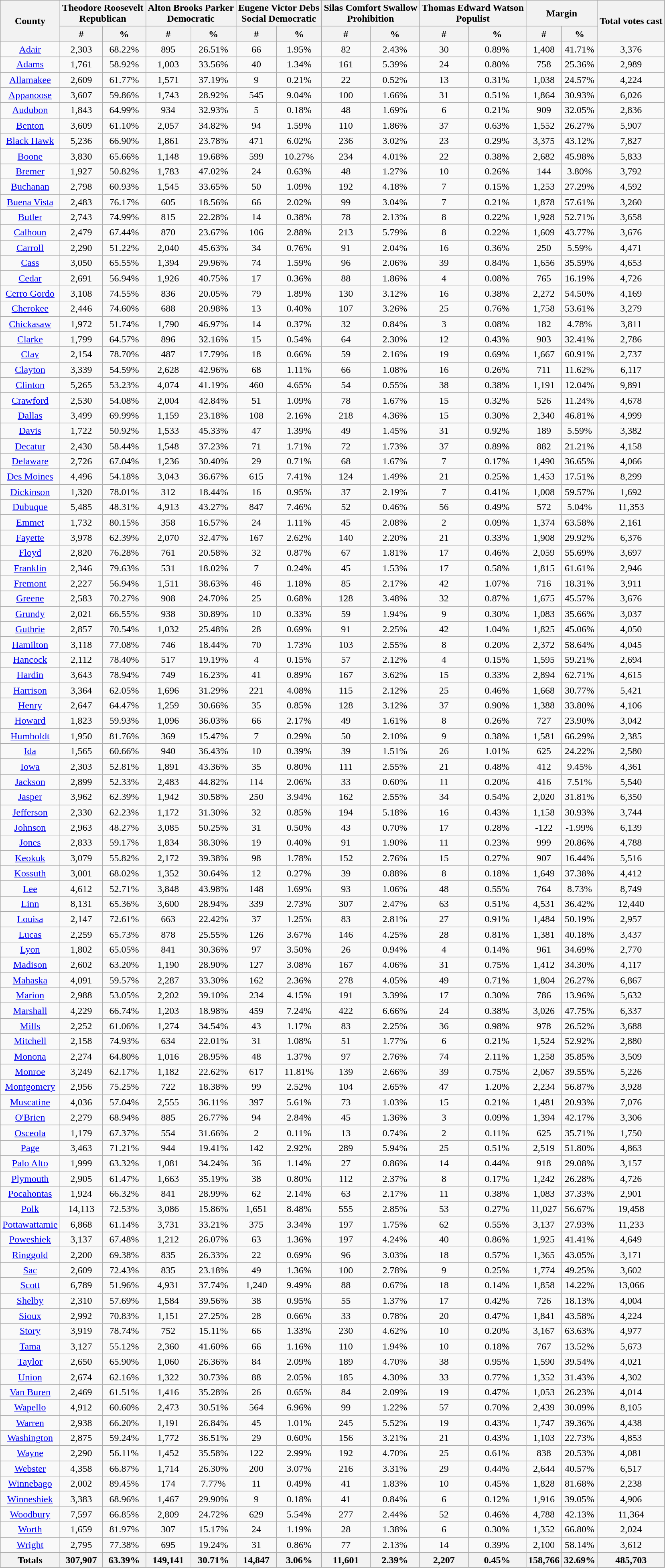<table class="wikitable sortable">
<tr>
<th style="text-align:center;" rowspan="2">County</th>
<th style="text-align:center;" colspan="2">Theodore Roosevelt<br>Republican</th>
<th style="text-align:center;" colspan="2">Alton Brooks Parker<br>Democratic</th>
<th style="text-align:center;" colspan="2">Eugene Victor Debs<br>Social Democratic</th>
<th style="text-align:center;" colspan="2">Silas Comfort Swallow<br>Prohibition</th>
<th style="text-align:center;" colspan="2">Thomas Edward Watson<br>Populist</th>
<th style="text-align:center;" colspan="2">Margin</th>
<th style="text-align:center;" rowspan="2">Total votes cast</th>
</tr>
<tr>
<th data-sort-type="number">#</th>
<th data-sort-type="number">%</th>
<th data-sort-type="number">#</th>
<th data-sort-type="number">%</th>
<th data-sort-type="number">#</th>
<th data-sort-type="number">%</th>
<th data-sort-type="number">#</th>
<th data-sort-type="number">%</th>
<th data-sort-type="number">#</th>
<th data-sort-type="number">%</th>
<th data-sort-type="number">#</th>
<th data-sort-type="number">%</th>
</tr>
<tr style="text-align:center;">
<td><a href='#'>Adair</a></td>
<td>2,303</td>
<td>68.22%</td>
<td>895</td>
<td>26.51%</td>
<td>66</td>
<td>1.95%</td>
<td>82</td>
<td>2.43%</td>
<td>30</td>
<td>0.89%</td>
<td>1,408</td>
<td>41.71%</td>
<td>3,376</td>
</tr>
<tr style="text-align:center;">
<td><a href='#'>Adams</a></td>
<td>1,761</td>
<td>58.92%</td>
<td>1,003</td>
<td>33.56%</td>
<td>40</td>
<td>1.34%</td>
<td>161</td>
<td>5.39%</td>
<td>24</td>
<td>0.80%</td>
<td>758</td>
<td>25.36%</td>
<td>2,989</td>
</tr>
<tr style="text-align:center;">
<td><a href='#'>Allamakee</a></td>
<td>2,609</td>
<td>61.77%</td>
<td>1,571</td>
<td>37.19%</td>
<td>9</td>
<td>0.21%</td>
<td>22</td>
<td>0.52%</td>
<td>13</td>
<td>0.31%</td>
<td>1,038</td>
<td>24.57%</td>
<td>4,224</td>
</tr>
<tr style="text-align:center;">
<td><a href='#'>Appanoose</a></td>
<td>3,607</td>
<td>59.86%</td>
<td>1,743</td>
<td>28.92%</td>
<td>545</td>
<td>9.04%</td>
<td>100</td>
<td>1.66%</td>
<td>31</td>
<td>0.51%</td>
<td>1,864</td>
<td>30.93%</td>
<td>6,026</td>
</tr>
<tr style="text-align:center;">
<td><a href='#'>Audubon</a></td>
<td>1,843</td>
<td>64.99%</td>
<td>934</td>
<td>32.93%</td>
<td>5</td>
<td>0.18%</td>
<td>48</td>
<td>1.69%</td>
<td>6</td>
<td>0.21%</td>
<td>909</td>
<td>32.05%</td>
<td>2,836</td>
</tr>
<tr style="text-align:center;">
<td><a href='#'>Benton</a></td>
<td>3,609</td>
<td>61.10%</td>
<td>2,057</td>
<td>34.82%</td>
<td>94</td>
<td>1.59%</td>
<td>110</td>
<td>1.86%</td>
<td>37</td>
<td>0.63%</td>
<td>1,552</td>
<td>26.27%</td>
<td>5,907</td>
</tr>
<tr style="text-align:center;">
<td><a href='#'>Black Hawk</a></td>
<td>5,236</td>
<td>66.90%</td>
<td>1,861</td>
<td>23.78%</td>
<td>471</td>
<td>6.02%</td>
<td>236</td>
<td>3.02%</td>
<td>23</td>
<td>0.29%</td>
<td>3,375</td>
<td>43.12%</td>
<td>7,827</td>
</tr>
<tr style="text-align:center;">
<td><a href='#'>Boone</a></td>
<td>3,830</td>
<td>65.66%</td>
<td>1,148</td>
<td>19.68%</td>
<td>599</td>
<td>10.27%</td>
<td>234</td>
<td>4.01%</td>
<td>22</td>
<td>0.38%</td>
<td>2,682</td>
<td>45.98%</td>
<td>5,833</td>
</tr>
<tr style="text-align:center;">
<td><a href='#'>Bremer</a></td>
<td>1,927</td>
<td>50.82%</td>
<td>1,783</td>
<td>47.02%</td>
<td>24</td>
<td>0.63%</td>
<td>48</td>
<td>1.27%</td>
<td>10</td>
<td>0.26%</td>
<td>144</td>
<td>3.80%</td>
<td>3,792</td>
</tr>
<tr style="text-align:center;">
<td><a href='#'>Buchanan</a></td>
<td>2,798</td>
<td>60.93%</td>
<td>1,545</td>
<td>33.65%</td>
<td>50</td>
<td>1.09%</td>
<td>192</td>
<td>4.18%</td>
<td>7</td>
<td>0.15%</td>
<td>1,253</td>
<td>27.29%</td>
<td>4,592</td>
</tr>
<tr style="text-align:center;">
<td><a href='#'>Buena Vista</a></td>
<td>2,483</td>
<td>76.17%</td>
<td>605</td>
<td>18.56%</td>
<td>66</td>
<td>2.02%</td>
<td>99</td>
<td>3.04%</td>
<td>7</td>
<td>0.21%</td>
<td>1,878</td>
<td>57.61%</td>
<td>3,260</td>
</tr>
<tr style="text-align:center;">
<td><a href='#'>Butler</a></td>
<td>2,743</td>
<td>74.99%</td>
<td>815</td>
<td>22.28%</td>
<td>14</td>
<td>0.38%</td>
<td>78</td>
<td>2.13%</td>
<td>8</td>
<td>0.22%</td>
<td>1,928</td>
<td>52.71%</td>
<td>3,658</td>
</tr>
<tr style="text-align:center;">
<td><a href='#'>Calhoun</a></td>
<td>2,479</td>
<td>67.44%</td>
<td>870</td>
<td>23.67%</td>
<td>106</td>
<td>2.88%</td>
<td>213</td>
<td>5.79%</td>
<td>8</td>
<td>0.22%</td>
<td>1,609</td>
<td>43.77%</td>
<td>3,676</td>
</tr>
<tr style="text-align:center;">
<td><a href='#'>Carroll</a></td>
<td>2,290</td>
<td>51.22%</td>
<td>2,040</td>
<td>45.63%</td>
<td>34</td>
<td>0.76%</td>
<td>91</td>
<td>2.04%</td>
<td>16</td>
<td>0.36%</td>
<td>250</td>
<td>5.59%</td>
<td>4,471</td>
</tr>
<tr style="text-align:center;">
<td><a href='#'>Cass</a></td>
<td>3,050</td>
<td>65.55%</td>
<td>1,394</td>
<td>29.96%</td>
<td>74</td>
<td>1.59%</td>
<td>96</td>
<td>2.06%</td>
<td>39</td>
<td>0.84%</td>
<td>1,656</td>
<td>35.59%</td>
<td>4,653</td>
</tr>
<tr style="text-align:center;">
<td><a href='#'>Cedar</a></td>
<td>2,691</td>
<td>56.94%</td>
<td>1,926</td>
<td>40.75%</td>
<td>17</td>
<td>0.36%</td>
<td>88</td>
<td>1.86%</td>
<td>4</td>
<td>0.08%</td>
<td>765</td>
<td>16.19%</td>
<td>4,726</td>
</tr>
<tr style="text-align:center;">
<td><a href='#'>Cerro Gordo</a></td>
<td>3,108</td>
<td>74.55%</td>
<td>836</td>
<td>20.05%</td>
<td>79</td>
<td>1.89%</td>
<td>130</td>
<td>3.12%</td>
<td>16</td>
<td>0.38%</td>
<td>2,272</td>
<td>54.50%</td>
<td>4,169</td>
</tr>
<tr style="text-align:center;">
<td><a href='#'>Cherokee</a></td>
<td>2,446</td>
<td>74.60%</td>
<td>688</td>
<td>20.98%</td>
<td>13</td>
<td>0.40%</td>
<td>107</td>
<td>3.26%</td>
<td>25</td>
<td>0.76%</td>
<td>1,758</td>
<td>53.61%</td>
<td>3,279</td>
</tr>
<tr style="text-align:center;">
<td><a href='#'>Chickasaw</a></td>
<td>1,972</td>
<td>51.74%</td>
<td>1,790</td>
<td>46.97%</td>
<td>14</td>
<td>0.37%</td>
<td>32</td>
<td>0.84%</td>
<td>3</td>
<td>0.08%</td>
<td>182</td>
<td>4.78%</td>
<td>3,811</td>
</tr>
<tr style="text-align:center;">
<td><a href='#'>Clarke</a></td>
<td>1,799</td>
<td>64.57%</td>
<td>896</td>
<td>32.16%</td>
<td>15</td>
<td>0.54%</td>
<td>64</td>
<td>2.30%</td>
<td>12</td>
<td>0.43%</td>
<td>903</td>
<td>32.41%</td>
<td>2,786</td>
</tr>
<tr style="text-align:center;">
<td><a href='#'>Clay</a></td>
<td>2,154</td>
<td>78.70%</td>
<td>487</td>
<td>17.79%</td>
<td>18</td>
<td>0.66%</td>
<td>59</td>
<td>2.16%</td>
<td>19</td>
<td>0.69%</td>
<td>1,667</td>
<td>60.91%</td>
<td>2,737</td>
</tr>
<tr style="text-align:center;">
<td><a href='#'>Clayton</a></td>
<td>3,339</td>
<td>54.59%</td>
<td>2,628</td>
<td>42.96%</td>
<td>68</td>
<td>1.11%</td>
<td>66</td>
<td>1.08%</td>
<td>16</td>
<td>0.26%</td>
<td>711</td>
<td>11.62%</td>
<td>6,117</td>
</tr>
<tr style="text-align:center;">
<td><a href='#'>Clinton</a></td>
<td>5,265</td>
<td>53.23%</td>
<td>4,074</td>
<td>41.19%</td>
<td>460</td>
<td>4.65%</td>
<td>54</td>
<td>0.55%</td>
<td>38</td>
<td>0.38%</td>
<td>1,191</td>
<td>12.04%</td>
<td>9,891</td>
</tr>
<tr style="text-align:center;">
<td><a href='#'>Crawford</a></td>
<td>2,530</td>
<td>54.08%</td>
<td>2,004</td>
<td>42.84%</td>
<td>51</td>
<td>1.09%</td>
<td>78</td>
<td>1.67%</td>
<td>15</td>
<td>0.32%</td>
<td>526</td>
<td>11.24%</td>
<td>4,678</td>
</tr>
<tr style="text-align:center;">
<td><a href='#'>Dallas</a></td>
<td>3,499</td>
<td>69.99%</td>
<td>1,159</td>
<td>23.18%</td>
<td>108</td>
<td>2.16%</td>
<td>218</td>
<td>4.36%</td>
<td>15</td>
<td>0.30%</td>
<td>2,340</td>
<td>46.81%</td>
<td>4,999</td>
</tr>
<tr style="text-align:center;">
<td><a href='#'>Davis</a></td>
<td>1,722</td>
<td>50.92%</td>
<td>1,533</td>
<td>45.33%</td>
<td>47</td>
<td>1.39%</td>
<td>49</td>
<td>1.45%</td>
<td>31</td>
<td>0.92%</td>
<td>189</td>
<td>5.59%</td>
<td>3,382</td>
</tr>
<tr style="text-align:center;">
<td><a href='#'>Decatur</a></td>
<td>2,430</td>
<td>58.44%</td>
<td>1,548</td>
<td>37.23%</td>
<td>71</td>
<td>1.71%</td>
<td>72</td>
<td>1.73%</td>
<td>37</td>
<td>0.89%</td>
<td>882</td>
<td>21.21%</td>
<td>4,158</td>
</tr>
<tr style="text-align:center;">
<td><a href='#'>Delaware</a></td>
<td>2,726</td>
<td>67.04%</td>
<td>1,236</td>
<td>30.40%</td>
<td>29</td>
<td>0.71%</td>
<td>68</td>
<td>1.67%</td>
<td>7</td>
<td>0.17%</td>
<td>1,490</td>
<td>36.65%</td>
<td>4,066</td>
</tr>
<tr style="text-align:center;">
<td><a href='#'>Des Moines</a></td>
<td>4,496</td>
<td>54.18%</td>
<td>3,043</td>
<td>36.67%</td>
<td>615</td>
<td>7.41%</td>
<td>124</td>
<td>1.49%</td>
<td>21</td>
<td>0.25%</td>
<td>1,453</td>
<td>17.51%</td>
<td>8,299</td>
</tr>
<tr style="text-align:center;">
<td><a href='#'>Dickinson</a></td>
<td>1,320</td>
<td>78.01%</td>
<td>312</td>
<td>18.44%</td>
<td>16</td>
<td>0.95%</td>
<td>37</td>
<td>2.19%</td>
<td>7</td>
<td>0.41%</td>
<td>1,008</td>
<td>59.57%</td>
<td>1,692</td>
</tr>
<tr style="text-align:center;">
<td><a href='#'>Dubuque</a></td>
<td>5,485</td>
<td>48.31%</td>
<td>4,913</td>
<td>43.27%</td>
<td>847</td>
<td>7.46%</td>
<td>52</td>
<td>0.46%</td>
<td>56</td>
<td>0.49%</td>
<td>572</td>
<td>5.04%</td>
<td>11,353</td>
</tr>
<tr style="text-align:center;">
<td><a href='#'>Emmet</a></td>
<td>1,732</td>
<td>80.15%</td>
<td>358</td>
<td>16.57%</td>
<td>24</td>
<td>1.11%</td>
<td>45</td>
<td>2.08%</td>
<td>2</td>
<td>0.09%</td>
<td>1,374</td>
<td>63.58%</td>
<td>2,161</td>
</tr>
<tr style="text-align:center;">
<td><a href='#'>Fayette</a></td>
<td>3,978</td>
<td>62.39%</td>
<td>2,070</td>
<td>32.47%</td>
<td>167</td>
<td>2.62%</td>
<td>140</td>
<td>2.20%</td>
<td>21</td>
<td>0.33%</td>
<td>1,908</td>
<td>29.92%</td>
<td>6,376</td>
</tr>
<tr style="text-align:center;">
<td><a href='#'>Floyd</a></td>
<td>2,820</td>
<td>76.28%</td>
<td>761</td>
<td>20.58%</td>
<td>32</td>
<td>0.87%</td>
<td>67</td>
<td>1.81%</td>
<td>17</td>
<td>0.46%</td>
<td>2,059</td>
<td>55.69%</td>
<td>3,697</td>
</tr>
<tr style="text-align:center;">
<td><a href='#'>Franklin</a></td>
<td>2,346</td>
<td>79.63%</td>
<td>531</td>
<td>18.02%</td>
<td>7</td>
<td>0.24%</td>
<td>45</td>
<td>1.53%</td>
<td>17</td>
<td>0.58%</td>
<td>1,815</td>
<td>61.61%</td>
<td>2,946</td>
</tr>
<tr style="text-align:center;">
<td><a href='#'>Fremont</a></td>
<td>2,227</td>
<td>56.94%</td>
<td>1,511</td>
<td>38.63%</td>
<td>46</td>
<td>1.18%</td>
<td>85</td>
<td>2.17%</td>
<td>42</td>
<td>1.07%</td>
<td>716</td>
<td>18.31%</td>
<td>3,911</td>
</tr>
<tr style="text-align:center;">
<td><a href='#'>Greene</a></td>
<td>2,583</td>
<td>70.27%</td>
<td>908</td>
<td>24.70%</td>
<td>25</td>
<td>0.68%</td>
<td>128</td>
<td>3.48%</td>
<td>32</td>
<td>0.87%</td>
<td>1,675</td>
<td>45.57%</td>
<td>3,676</td>
</tr>
<tr style="text-align:center;">
<td><a href='#'>Grundy</a></td>
<td>2,021</td>
<td>66.55%</td>
<td>938</td>
<td>30.89%</td>
<td>10</td>
<td>0.33%</td>
<td>59</td>
<td>1.94%</td>
<td>9</td>
<td>0.30%</td>
<td>1,083</td>
<td>35.66%</td>
<td>3,037</td>
</tr>
<tr style="text-align:center;">
<td><a href='#'>Guthrie</a></td>
<td>2,857</td>
<td>70.54%</td>
<td>1,032</td>
<td>25.48%</td>
<td>28</td>
<td>0.69%</td>
<td>91</td>
<td>2.25%</td>
<td>42</td>
<td>1.04%</td>
<td>1,825</td>
<td>45.06%</td>
<td>4,050</td>
</tr>
<tr style="text-align:center;">
<td><a href='#'>Hamilton</a></td>
<td>3,118</td>
<td>77.08%</td>
<td>746</td>
<td>18.44%</td>
<td>70</td>
<td>1.73%</td>
<td>103</td>
<td>2.55%</td>
<td>8</td>
<td>0.20%</td>
<td>2,372</td>
<td>58.64%</td>
<td>4,045</td>
</tr>
<tr style="text-align:center;">
<td><a href='#'>Hancock</a></td>
<td>2,112</td>
<td>78.40%</td>
<td>517</td>
<td>19.19%</td>
<td>4</td>
<td>0.15%</td>
<td>57</td>
<td>2.12%</td>
<td>4</td>
<td>0.15%</td>
<td>1,595</td>
<td>59.21%</td>
<td>2,694</td>
</tr>
<tr style="text-align:center;">
<td><a href='#'>Hardin</a></td>
<td>3,643</td>
<td>78.94%</td>
<td>749</td>
<td>16.23%</td>
<td>41</td>
<td>0.89%</td>
<td>167</td>
<td>3.62%</td>
<td>15</td>
<td>0.33%</td>
<td>2,894</td>
<td>62.71%</td>
<td>4,615</td>
</tr>
<tr style="text-align:center;">
<td><a href='#'>Harrison</a></td>
<td>3,364</td>
<td>62.05%</td>
<td>1,696</td>
<td>31.29%</td>
<td>221</td>
<td>4.08%</td>
<td>115</td>
<td>2.12%</td>
<td>25</td>
<td>0.46%</td>
<td>1,668</td>
<td>30.77%</td>
<td>5,421</td>
</tr>
<tr style="text-align:center;">
<td><a href='#'>Henry</a></td>
<td>2,647</td>
<td>64.47%</td>
<td>1,259</td>
<td>30.66%</td>
<td>35</td>
<td>0.85%</td>
<td>128</td>
<td>3.12%</td>
<td>37</td>
<td>0.90%</td>
<td>1,388</td>
<td>33.80%</td>
<td>4,106</td>
</tr>
<tr style="text-align:center;">
<td><a href='#'>Howard</a></td>
<td>1,823</td>
<td>59.93%</td>
<td>1,096</td>
<td>36.03%</td>
<td>66</td>
<td>2.17%</td>
<td>49</td>
<td>1.61%</td>
<td>8</td>
<td>0.26%</td>
<td>727</td>
<td>23.90%</td>
<td>3,042</td>
</tr>
<tr style="text-align:center;">
<td><a href='#'>Humboldt</a></td>
<td>1,950</td>
<td>81.76%</td>
<td>369</td>
<td>15.47%</td>
<td>7</td>
<td>0.29%</td>
<td>50</td>
<td>2.10%</td>
<td>9</td>
<td>0.38%</td>
<td>1,581</td>
<td>66.29%</td>
<td>2,385</td>
</tr>
<tr style="text-align:center;">
<td><a href='#'>Ida</a></td>
<td>1,565</td>
<td>60.66%</td>
<td>940</td>
<td>36.43%</td>
<td>10</td>
<td>0.39%</td>
<td>39</td>
<td>1.51%</td>
<td>26</td>
<td>1.01%</td>
<td>625</td>
<td>24.22%</td>
<td>2,580</td>
</tr>
<tr style="text-align:center;">
<td><a href='#'>Iowa</a></td>
<td>2,303</td>
<td>52.81%</td>
<td>1,891</td>
<td>43.36%</td>
<td>35</td>
<td>0.80%</td>
<td>111</td>
<td>2.55%</td>
<td>21</td>
<td>0.48%</td>
<td>412</td>
<td>9.45%</td>
<td>4,361</td>
</tr>
<tr style="text-align:center;">
<td><a href='#'>Jackson</a></td>
<td>2,899</td>
<td>52.33%</td>
<td>2,483</td>
<td>44.82%</td>
<td>114</td>
<td>2.06%</td>
<td>33</td>
<td>0.60%</td>
<td>11</td>
<td>0.20%</td>
<td>416</td>
<td>7.51%</td>
<td>5,540</td>
</tr>
<tr style="text-align:center;">
<td><a href='#'>Jasper</a></td>
<td>3,962</td>
<td>62.39%</td>
<td>1,942</td>
<td>30.58%</td>
<td>250</td>
<td>3.94%</td>
<td>162</td>
<td>2.55%</td>
<td>34</td>
<td>0.54%</td>
<td>2,020</td>
<td>31.81%</td>
<td>6,350</td>
</tr>
<tr style="text-align:center;">
<td><a href='#'>Jefferson</a></td>
<td>2,330</td>
<td>62.23%</td>
<td>1,172</td>
<td>31.30%</td>
<td>32</td>
<td>0.85%</td>
<td>194</td>
<td>5.18%</td>
<td>16</td>
<td>0.43%</td>
<td>1,158</td>
<td>30.93%</td>
<td>3,744</td>
</tr>
<tr style="text-align:center;">
<td><a href='#'>Johnson</a></td>
<td>2,963</td>
<td>48.27%</td>
<td>3,085</td>
<td>50.25%</td>
<td>31</td>
<td>0.50%</td>
<td>43</td>
<td>0.70%</td>
<td>17</td>
<td>0.28%</td>
<td>-122</td>
<td>-1.99%</td>
<td>6,139</td>
</tr>
<tr style="text-align:center;">
<td><a href='#'>Jones</a></td>
<td>2,833</td>
<td>59.17%</td>
<td>1,834</td>
<td>38.30%</td>
<td>19</td>
<td>0.40%</td>
<td>91</td>
<td>1.90%</td>
<td>11</td>
<td>0.23%</td>
<td>999</td>
<td>20.86%</td>
<td>4,788</td>
</tr>
<tr style="text-align:center;">
<td><a href='#'>Keokuk</a></td>
<td>3,079</td>
<td>55.82%</td>
<td>2,172</td>
<td>39.38%</td>
<td>98</td>
<td>1.78%</td>
<td>152</td>
<td>2.76%</td>
<td>15</td>
<td>0.27%</td>
<td>907</td>
<td>16.44%</td>
<td>5,516</td>
</tr>
<tr style="text-align:center;">
<td><a href='#'>Kossuth</a></td>
<td>3,001</td>
<td>68.02%</td>
<td>1,352</td>
<td>30.64%</td>
<td>12</td>
<td>0.27%</td>
<td>39</td>
<td>0.88%</td>
<td>8</td>
<td>0.18%</td>
<td>1,649</td>
<td>37.38%</td>
<td>4,412</td>
</tr>
<tr style="text-align:center;">
<td><a href='#'>Lee</a></td>
<td>4,612</td>
<td>52.71%</td>
<td>3,848</td>
<td>43.98%</td>
<td>148</td>
<td>1.69%</td>
<td>93</td>
<td>1.06%</td>
<td>48</td>
<td>0.55%</td>
<td>764</td>
<td>8.73%</td>
<td>8,749</td>
</tr>
<tr style="text-align:center;">
<td><a href='#'>Linn</a></td>
<td>8,131</td>
<td>65.36%</td>
<td>3,600</td>
<td>28.94%</td>
<td>339</td>
<td>2.73%</td>
<td>307</td>
<td>2.47%</td>
<td>63</td>
<td>0.51%</td>
<td>4,531</td>
<td>36.42%</td>
<td>12,440</td>
</tr>
<tr style="text-align:center;">
<td><a href='#'>Louisa</a></td>
<td>2,147</td>
<td>72.61%</td>
<td>663</td>
<td>22.42%</td>
<td>37</td>
<td>1.25%</td>
<td>83</td>
<td>2.81%</td>
<td>27</td>
<td>0.91%</td>
<td>1,484</td>
<td>50.19%</td>
<td>2,957</td>
</tr>
<tr style="text-align:center;">
<td><a href='#'>Lucas</a></td>
<td>2,259</td>
<td>65.73%</td>
<td>878</td>
<td>25.55%</td>
<td>126</td>
<td>3.67%</td>
<td>146</td>
<td>4.25%</td>
<td>28</td>
<td>0.81%</td>
<td>1,381</td>
<td>40.18%</td>
<td>3,437</td>
</tr>
<tr style="text-align:center;">
<td><a href='#'>Lyon</a></td>
<td>1,802</td>
<td>65.05%</td>
<td>841</td>
<td>30.36%</td>
<td>97</td>
<td>3.50%</td>
<td>26</td>
<td>0.94%</td>
<td>4</td>
<td>0.14%</td>
<td>961</td>
<td>34.69%</td>
<td>2,770</td>
</tr>
<tr style="text-align:center;">
<td><a href='#'>Madison</a></td>
<td>2,602</td>
<td>63.20%</td>
<td>1,190</td>
<td>28.90%</td>
<td>127</td>
<td>3.08%</td>
<td>167</td>
<td>4.06%</td>
<td>31</td>
<td>0.75%</td>
<td>1,412</td>
<td>34.30%</td>
<td>4,117</td>
</tr>
<tr style="text-align:center;">
<td><a href='#'>Mahaska</a></td>
<td>4,091</td>
<td>59.57%</td>
<td>2,287</td>
<td>33.30%</td>
<td>162</td>
<td>2.36%</td>
<td>278</td>
<td>4.05%</td>
<td>49</td>
<td>0.71%</td>
<td>1,804</td>
<td>26.27%</td>
<td>6,867</td>
</tr>
<tr style="text-align:center;">
<td><a href='#'>Marion</a></td>
<td>2,988</td>
<td>53.05%</td>
<td>2,202</td>
<td>39.10%</td>
<td>234</td>
<td>4.15%</td>
<td>191</td>
<td>3.39%</td>
<td>17</td>
<td>0.30%</td>
<td>786</td>
<td>13.96%</td>
<td>5,632</td>
</tr>
<tr style="text-align:center;">
<td><a href='#'>Marshall</a></td>
<td>4,229</td>
<td>66.74%</td>
<td>1,203</td>
<td>18.98%</td>
<td>459</td>
<td>7.24%</td>
<td>422</td>
<td>6.66%</td>
<td>24</td>
<td>0.38%</td>
<td>3,026</td>
<td>47.75%</td>
<td>6,337</td>
</tr>
<tr style="text-align:center;">
<td><a href='#'>Mills</a></td>
<td>2,252</td>
<td>61.06%</td>
<td>1,274</td>
<td>34.54%</td>
<td>43</td>
<td>1.17%</td>
<td>83</td>
<td>2.25%</td>
<td>36</td>
<td>0.98%</td>
<td>978</td>
<td>26.52%</td>
<td>3,688</td>
</tr>
<tr style="text-align:center;">
<td><a href='#'>Mitchell</a></td>
<td>2,158</td>
<td>74.93%</td>
<td>634</td>
<td>22.01%</td>
<td>31</td>
<td>1.08%</td>
<td>51</td>
<td>1.77%</td>
<td>6</td>
<td>0.21%</td>
<td>1,524</td>
<td>52.92%</td>
<td>2,880</td>
</tr>
<tr style="text-align:center;">
<td><a href='#'>Monona</a></td>
<td>2,274</td>
<td>64.80%</td>
<td>1,016</td>
<td>28.95%</td>
<td>48</td>
<td>1.37%</td>
<td>97</td>
<td>2.76%</td>
<td>74</td>
<td>2.11%</td>
<td>1,258</td>
<td>35.85%</td>
<td>3,509</td>
</tr>
<tr style="text-align:center;">
<td><a href='#'>Monroe</a></td>
<td>3,249</td>
<td>62.17%</td>
<td>1,182</td>
<td>22.62%</td>
<td>617</td>
<td>11.81%</td>
<td>139</td>
<td>2.66%</td>
<td>39</td>
<td>0.75%</td>
<td>2,067</td>
<td>39.55%</td>
<td>5,226</td>
</tr>
<tr style="text-align:center;">
<td><a href='#'>Montgomery</a></td>
<td>2,956</td>
<td>75.25%</td>
<td>722</td>
<td>18.38%</td>
<td>99</td>
<td>2.52%</td>
<td>104</td>
<td>2.65%</td>
<td>47</td>
<td>1.20%</td>
<td>2,234</td>
<td>56.87%</td>
<td>3,928</td>
</tr>
<tr style="text-align:center;">
<td><a href='#'>Muscatine</a></td>
<td>4,036</td>
<td>57.04%</td>
<td>2,555</td>
<td>36.11%</td>
<td>397</td>
<td>5.61%</td>
<td>73</td>
<td>1.03%</td>
<td>15</td>
<td>0.21%</td>
<td>1,481</td>
<td>20.93%</td>
<td>7,076</td>
</tr>
<tr style="text-align:center;">
<td><a href='#'>O'Brien</a></td>
<td>2,279</td>
<td>68.94%</td>
<td>885</td>
<td>26.77%</td>
<td>94</td>
<td>2.84%</td>
<td>45</td>
<td>1.36%</td>
<td>3</td>
<td>0.09%</td>
<td>1,394</td>
<td>42.17%</td>
<td>3,306</td>
</tr>
<tr style="text-align:center;">
<td><a href='#'>Osceola</a></td>
<td>1,179</td>
<td>67.37%</td>
<td>554</td>
<td>31.66%</td>
<td>2</td>
<td>0.11%</td>
<td>13</td>
<td>0.74%</td>
<td>2</td>
<td>0.11%</td>
<td>625</td>
<td>35.71%</td>
<td>1,750</td>
</tr>
<tr style="text-align:center;">
<td><a href='#'>Page</a></td>
<td>3,463</td>
<td>71.21%</td>
<td>944</td>
<td>19.41%</td>
<td>142</td>
<td>2.92%</td>
<td>289</td>
<td>5.94%</td>
<td>25</td>
<td>0.51%</td>
<td>2,519</td>
<td>51.80%</td>
<td>4,863</td>
</tr>
<tr style="text-align:center;">
<td><a href='#'>Palo Alto</a></td>
<td>1,999</td>
<td>63.32%</td>
<td>1,081</td>
<td>34.24%</td>
<td>36</td>
<td>1.14%</td>
<td>27</td>
<td>0.86%</td>
<td>14</td>
<td>0.44%</td>
<td>918</td>
<td>29.08%</td>
<td>3,157</td>
</tr>
<tr style="text-align:center;">
<td><a href='#'>Plymouth</a></td>
<td>2,905</td>
<td>61.47%</td>
<td>1,663</td>
<td>35.19%</td>
<td>38</td>
<td>0.80%</td>
<td>112</td>
<td>2.37%</td>
<td>8</td>
<td>0.17%</td>
<td>1,242</td>
<td>26.28%</td>
<td>4,726</td>
</tr>
<tr style="text-align:center;">
<td><a href='#'>Pocahontas</a></td>
<td>1,924</td>
<td>66.32%</td>
<td>841</td>
<td>28.99%</td>
<td>62</td>
<td>2.14%</td>
<td>63</td>
<td>2.17%</td>
<td>11</td>
<td>0.38%</td>
<td>1,083</td>
<td>37.33%</td>
<td>2,901</td>
</tr>
<tr style="text-align:center;">
<td><a href='#'>Polk</a></td>
<td>14,113</td>
<td>72.53%</td>
<td>3,086</td>
<td>15.86%</td>
<td>1,651</td>
<td>8.48%</td>
<td>555</td>
<td>2.85%</td>
<td>53</td>
<td>0.27%</td>
<td>11,027</td>
<td>56.67%</td>
<td>19,458</td>
</tr>
<tr style="text-align:center;">
<td><a href='#'>Pottawattamie</a></td>
<td>6,868</td>
<td>61.14%</td>
<td>3,731</td>
<td>33.21%</td>
<td>375</td>
<td>3.34%</td>
<td>197</td>
<td>1.75%</td>
<td>62</td>
<td>0.55%</td>
<td>3,137</td>
<td>27.93%</td>
<td>11,233</td>
</tr>
<tr style="text-align:center;">
<td><a href='#'>Poweshiek</a></td>
<td>3,137</td>
<td>67.48%</td>
<td>1,212</td>
<td>26.07%</td>
<td>63</td>
<td>1.36%</td>
<td>197</td>
<td>4.24%</td>
<td>40</td>
<td>0.86%</td>
<td>1,925</td>
<td>41.41%</td>
<td>4,649</td>
</tr>
<tr style="text-align:center;">
<td><a href='#'>Ringgold</a></td>
<td>2,200</td>
<td>69.38%</td>
<td>835</td>
<td>26.33%</td>
<td>22</td>
<td>0.69%</td>
<td>96</td>
<td>3.03%</td>
<td>18</td>
<td>0.57%</td>
<td>1,365</td>
<td>43.05%</td>
<td>3,171</td>
</tr>
<tr style="text-align:center;">
<td><a href='#'>Sac</a></td>
<td>2,609</td>
<td>72.43%</td>
<td>835</td>
<td>23.18%</td>
<td>49</td>
<td>1.36%</td>
<td>100</td>
<td>2.78%</td>
<td>9</td>
<td>0.25%</td>
<td>1,774</td>
<td>49.25%</td>
<td>3,602</td>
</tr>
<tr style="text-align:center;">
<td><a href='#'>Scott</a></td>
<td>6,789</td>
<td>51.96%</td>
<td>4,931</td>
<td>37.74%</td>
<td>1,240</td>
<td>9.49%</td>
<td>88</td>
<td>0.67%</td>
<td>18</td>
<td>0.14%</td>
<td>1,858</td>
<td>14.22%</td>
<td>13,066</td>
</tr>
<tr style="text-align:center;">
<td><a href='#'>Shelby</a></td>
<td>2,310</td>
<td>57.69%</td>
<td>1,584</td>
<td>39.56%</td>
<td>38</td>
<td>0.95%</td>
<td>55</td>
<td>1.37%</td>
<td>17</td>
<td>0.42%</td>
<td>726</td>
<td>18.13%</td>
<td>4,004</td>
</tr>
<tr style="text-align:center;">
<td><a href='#'>Sioux</a></td>
<td>2,992</td>
<td>70.83%</td>
<td>1,151</td>
<td>27.25%</td>
<td>28</td>
<td>0.66%</td>
<td>33</td>
<td>0.78%</td>
<td>20</td>
<td>0.47%</td>
<td>1,841</td>
<td>43.58%</td>
<td>4,224</td>
</tr>
<tr style="text-align:center;">
<td><a href='#'>Story</a></td>
<td>3,919</td>
<td>78.74%</td>
<td>752</td>
<td>15.11%</td>
<td>66</td>
<td>1.33%</td>
<td>230</td>
<td>4.62%</td>
<td>10</td>
<td>0.20%</td>
<td>3,167</td>
<td>63.63%</td>
<td>4,977</td>
</tr>
<tr style="text-align:center;">
<td><a href='#'>Tama</a></td>
<td>3,127</td>
<td>55.12%</td>
<td>2,360</td>
<td>41.60%</td>
<td>66</td>
<td>1.16%</td>
<td>110</td>
<td>1.94%</td>
<td>10</td>
<td>0.18%</td>
<td>767</td>
<td>13.52%</td>
<td>5,673</td>
</tr>
<tr style="text-align:center;">
<td><a href='#'>Taylor</a></td>
<td>2,650</td>
<td>65.90%</td>
<td>1,060</td>
<td>26.36%</td>
<td>84</td>
<td>2.09%</td>
<td>189</td>
<td>4.70%</td>
<td>38</td>
<td>0.95%</td>
<td>1,590</td>
<td>39.54%</td>
<td>4,021</td>
</tr>
<tr style="text-align:center;">
<td><a href='#'>Union</a></td>
<td>2,674</td>
<td>62.16%</td>
<td>1,322</td>
<td>30.73%</td>
<td>88</td>
<td>2.05%</td>
<td>185</td>
<td>4.30%</td>
<td>33</td>
<td>0.77%</td>
<td>1,352</td>
<td>31.43%</td>
<td>4,302</td>
</tr>
<tr style="text-align:center;">
<td><a href='#'>Van Buren</a></td>
<td>2,469</td>
<td>61.51%</td>
<td>1,416</td>
<td>35.28%</td>
<td>26</td>
<td>0.65%</td>
<td>84</td>
<td>2.09%</td>
<td>19</td>
<td>0.47%</td>
<td>1,053</td>
<td>26.23%</td>
<td>4,014</td>
</tr>
<tr style="text-align:center;">
<td><a href='#'>Wapello</a></td>
<td>4,912</td>
<td>60.60%</td>
<td>2,473</td>
<td>30.51%</td>
<td>564</td>
<td>6.96%</td>
<td>99</td>
<td>1.22%</td>
<td>57</td>
<td>0.70%</td>
<td>2,439</td>
<td>30.09%</td>
<td>8,105</td>
</tr>
<tr style="text-align:center;">
<td><a href='#'>Warren</a></td>
<td>2,938</td>
<td>66.20%</td>
<td>1,191</td>
<td>26.84%</td>
<td>45</td>
<td>1.01%</td>
<td>245</td>
<td>5.52%</td>
<td>19</td>
<td>0.43%</td>
<td>1,747</td>
<td>39.36%</td>
<td>4,438</td>
</tr>
<tr style="text-align:center;">
<td><a href='#'>Washington</a></td>
<td>2,875</td>
<td>59.24%</td>
<td>1,772</td>
<td>36.51%</td>
<td>29</td>
<td>0.60%</td>
<td>156</td>
<td>3.21%</td>
<td>21</td>
<td>0.43%</td>
<td>1,103</td>
<td>22.73%</td>
<td>4,853</td>
</tr>
<tr style="text-align:center;">
<td><a href='#'>Wayne</a></td>
<td>2,290</td>
<td>56.11%</td>
<td>1,452</td>
<td>35.58%</td>
<td>122</td>
<td>2.99%</td>
<td>192</td>
<td>4.70%</td>
<td>25</td>
<td>0.61%</td>
<td>838</td>
<td>20.53%</td>
<td>4,081</td>
</tr>
<tr style="text-align:center;">
<td><a href='#'>Webster</a></td>
<td>4,358</td>
<td>66.87%</td>
<td>1,714</td>
<td>26.30%</td>
<td>200</td>
<td>3.07%</td>
<td>216</td>
<td>3.31%</td>
<td>29</td>
<td>0.44%</td>
<td>2,644</td>
<td>40.57%</td>
<td>6,517</td>
</tr>
<tr style="text-align:center;">
<td><a href='#'>Winnebago</a></td>
<td>2,002</td>
<td>89.45%</td>
<td>174</td>
<td>7.77%</td>
<td>11</td>
<td>0.49%</td>
<td>41</td>
<td>1.83%</td>
<td>10</td>
<td>0.45%</td>
<td>1,828</td>
<td>81.68%</td>
<td>2,238</td>
</tr>
<tr style="text-align:center;">
<td><a href='#'>Winneshiek</a></td>
<td>3,383</td>
<td>68.96%</td>
<td>1,467</td>
<td>29.90%</td>
<td>9</td>
<td>0.18%</td>
<td>41</td>
<td>0.84%</td>
<td>6</td>
<td>0.12%</td>
<td>1,916</td>
<td>39.05%</td>
<td>4,906</td>
</tr>
<tr style="text-align:center;">
<td><a href='#'>Woodbury</a></td>
<td>7,597</td>
<td>66.85%</td>
<td>2,809</td>
<td>24.72%</td>
<td>629</td>
<td>5.54%</td>
<td>277</td>
<td>2.44%</td>
<td>52</td>
<td>0.46%</td>
<td>4,788</td>
<td>42.13%</td>
<td>11,364</td>
</tr>
<tr style="text-align:center;">
<td><a href='#'>Worth</a></td>
<td>1,659</td>
<td>81.97%</td>
<td>307</td>
<td>15.17%</td>
<td>24</td>
<td>1.19%</td>
<td>28</td>
<td>1.38%</td>
<td>6</td>
<td>0.30%</td>
<td>1,352</td>
<td>66.80%</td>
<td>2,024</td>
</tr>
<tr style="text-align:center;">
<td><a href='#'>Wright</a></td>
<td>2,795</td>
<td>77.38%</td>
<td>695</td>
<td>19.24%</td>
<td>31</td>
<td>0.86%</td>
<td>77</td>
<td>2.13%</td>
<td>14</td>
<td>0.39%</td>
<td>2,100</td>
<td>58.14%</td>
<td>3,612</td>
</tr>
<tr style="text-align:center;">
<th>Totals</th>
<th>307,907</th>
<th>63.39%</th>
<th>149,141</th>
<th>30.71%</th>
<th>14,847</th>
<th>3.06%</th>
<th>11,601</th>
<th>2.39%</th>
<th>2,207</th>
<th>0.45%</th>
<th>158,766</th>
<th>32.69%</th>
<th>485,703</th>
</tr>
</table>
